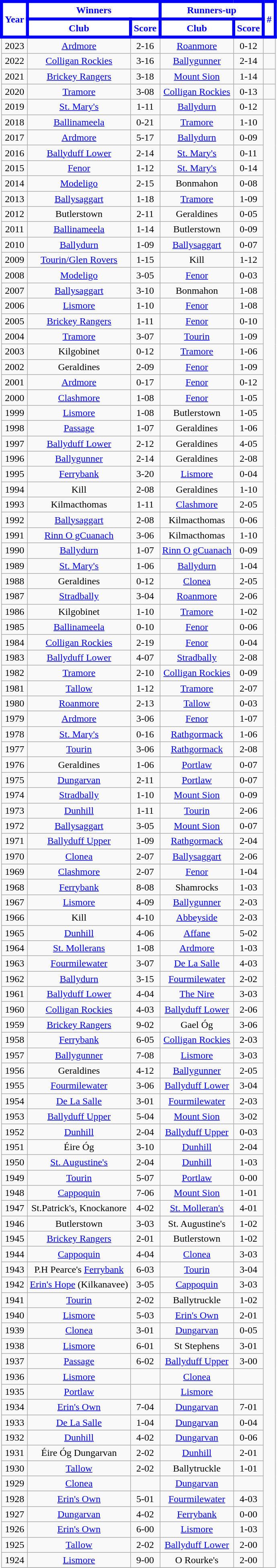<table class="wikitable sortable" style="text-align:center;">
<tr>
<th rowspan="2" ! style="background:white;color:blue; border:5px solid blue">Year</th>
<th colspan="2" ! style="background:white;color:blue; border:5px solid blue">Winners</th>
<th colspan="2" ! style="background:white;color:blue; border:5px solid blue">Runners-up</th>
<th rowspan="2" ! style="background:white;color:blue; border:5px solid blue">#</th>
</tr>
<tr>
<th style="background:white;color:blue; border:5px solid blue">Club</th>
<th style="background:white;color:blue; border:5px solid blue">Score</th>
<th style="background:white;color:blue; border:5px solid blue">Club</th>
<th style="background:white;color:blue; border:5px solid blue">Score</th>
</tr>
<tr>
<td>2023</td>
<td><a href='#'>Ardmore</a></td>
<td>2-16</td>
<td><a href='#'>Roanmore</a></td>
<td>0-12</td>
<td></td>
</tr>
<tr>
<td>2022</td>
<td><a href='#'>Colligan Rockies</a></td>
<td>3-16</td>
<td><a href='#'>Ballygunner</a></td>
<td>2-14</td>
<td></td>
</tr>
<tr>
<td>2021</td>
<td><a href='#'>Brickey Rangers</a></td>
<td>3-18</td>
<td><a href='#'>Mount Sion</a></td>
<td>1-14</td>
</tr>
<tr>
<td>2020</td>
<td><a href='#'>Tramore</a></td>
<td>3-08</td>
<td><a href='#'>Colligan Rockies</a></td>
<td>0-13</td>
<td></td>
</tr>
<tr>
<td>2019</td>
<td><a href='#'>St. Mary's</a></td>
<td>1-11</td>
<td><a href='#'>Ballydurn</a></td>
<td>0-12</td>
</tr>
<tr>
<td>2018</td>
<td><a href='#'>Ballinameela</a></td>
<td>0-21</td>
<td><a href='#'>Tramore</a></td>
<td>1-10</td>
</tr>
<tr>
<td>2017</td>
<td><a href='#'>Ardmore</a></td>
<td>5-17</td>
<td><a href='#'>Ballydurn</a></td>
<td>0-09</td>
</tr>
<tr>
<td>2016</td>
<td><a href='#'>Ballyduff Lower</a></td>
<td>2-14</td>
<td><a href='#'>St. Mary's</a></td>
<td>0-11</td>
</tr>
<tr>
<td>2015</td>
<td><a href='#'>Fenor</a></td>
<td>1-12</td>
<td><a href='#'>St. Mary's</a></td>
<td>0-14</td>
</tr>
<tr>
<td>2014</td>
<td><a href='#'>Modeligo</a></td>
<td>2-15</td>
<td>Bonmahon</td>
<td>0-08</td>
</tr>
<tr>
<td>2013</td>
<td><a href='#'>Ballysaggart</a></td>
<td>1-18</td>
<td><a href='#'>Tramore</a></td>
<td>1-09</td>
</tr>
<tr>
<td>2012</td>
<td>Butlerstown</td>
<td>2-11</td>
<td>Geraldines</td>
<td>0-05</td>
</tr>
<tr>
<td>2011</td>
<td><a href='#'>Ballinameela</a></td>
<td>1-14</td>
<td>Butlerstown</td>
<td>0-09</td>
</tr>
<tr>
<td>2010</td>
<td><a href='#'>Ballydurn</a></td>
<td>1-09</td>
<td><a href='#'>Ballysaggart</a></td>
<td>0-07</td>
</tr>
<tr>
<td>2009</td>
<td><a href='#'>Tourin/Glen Rovers</a></td>
<td>1-15</td>
<td>Kill</td>
<td>1-12</td>
</tr>
<tr>
<td>2008</td>
<td><a href='#'>Modeligo</a></td>
<td>3-05</td>
<td><a href='#'>Fenor</a></td>
<td>0-03</td>
</tr>
<tr>
<td>2007</td>
<td><a href='#'>Ballysaggart</a></td>
<td>3-10</td>
<td>Bonmahon</td>
<td>1-08</td>
</tr>
<tr>
<td>2006</td>
<td><a href='#'>Lismore</a></td>
<td>1-10</td>
<td><a href='#'>Fenor</a></td>
<td>1-08</td>
</tr>
<tr>
<td>2005</td>
<td><a href='#'>Brickey Rangers</a></td>
<td>1-11</td>
<td><a href='#'>Fenor</a></td>
<td>0-10</td>
</tr>
<tr>
<td>2004</td>
<td><a href='#'>Tramore</a></td>
<td>3-07</td>
<td><a href='#'>Tourin</a></td>
<td>1-09</td>
</tr>
<tr>
<td>2003</td>
<td>Kilgobinet</td>
<td>0-12</td>
<td><a href='#'>Tramore</a></td>
<td>1-06</td>
</tr>
<tr>
<td>2002</td>
<td>Geraldines</td>
<td>2-09</td>
<td><a href='#'>Fenor</a></td>
<td>1-09</td>
</tr>
<tr>
<td>2001</td>
<td><a href='#'>Ardmore</a></td>
<td>0-17</td>
<td><a href='#'>Fenor</a></td>
<td>0-12</td>
</tr>
<tr>
<td>2000</td>
<td><a href='#'>Clashmore</a></td>
<td>1-08</td>
<td><a href='#'>Fenor</a></td>
<td>1-05</td>
</tr>
<tr>
<td>1999</td>
<td><a href='#'>Lismore</a></td>
<td>1-08</td>
<td>Butlerstown</td>
<td>1-05</td>
</tr>
<tr>
<td>1998</td>
<td><a href='#'>Passage</a></td>
<td>1-07</td>
<td>Geraldines</td>
<td>1-06</td>
</tr>
<tr>
<td>1997</td>
<td><a href='#'>Ballyduff Lower</a></td>
<td>2-12</td>
<td>Geraldines</td>
<td>4-05</td>
</tr>
<tr>
<td>1996</td>
<td><a href='#'>Ballygunner</a></td>
<td>2-14</td>
<td>Geraldines</td>
<td>2-08</td>
</tr>
<tr>
<td>1995</td>
<td><a href='#'>Ferrybank</a></td>
<td>3-20</td>
<td><a href='#'>Lismore</a></td>
<td>0-04</td>
</tr>
<tr>
<td>1994</td>
<td>Kill</td>
<td>2-08</td>
<td>Geraldines</td>
<td>1-10</td>
</tr>
<tr>
<td>1993</td>
<td>Kilmacthomas</td>
<td>1-11</td>
<td><a href='#'>Clashmore</a></td>
<td>2-05</td>
</tr>
<tr>
<td>1992</td>
<td><a href='#'>Ballysaggart</a></td>
<td>2-08</td>
<td>Kilmacthomas</td>
<td>0-06</td>
</tr>
<tr>
<td>1991</td>
<td><a href='#'>Rinn O gCuanach</a></td>
<td>3-06</td>
<td>Kilmacthomas</td>
<td>1-10</td>
</tr>
<tr>
<td>1990</td>
<td><a href='#'>Ballydurn</a></td>
<td>1-07</td>
<td><a href='#'>Rinn O gCuanach</a></td>
<td>0-09</td>
</tr>
<tr>
<td>1989</td>
<td><a href='#'>St. Mary's</a></td>
<td>1-06</td>
<td><a href='#'>Ballydurn</a></td>
<td>1-04</td>
</tr>
<tr>
<td>1988</td>
<td>Geraldines</td>
<td>0-12</td>
<td><a href='#'>Clonea</a></td>
<td>2-05</td>
</tr>
<tr>
<td>1987</td>
<td><a href='#'>Stradbally</a></td>
<td>3-04</td>
<td><a href='#'>Roanmore</a></td>
<td>2-06</td>
</tr>
<tr>
<td>1986</td>
<td>Kilgobinet</td>
<td>1-10</td>
<td><a href='#'>Tramore</a></td>
<td>1-02</td>
</tr>
<tr>
<td>1985</td>
<td><a href='#'>Ballinameela</a></td>
<td>0-10</td>
<td><a href='#'>Fenor</a></td>
<td>0-06</td>
</tr>
<tr>
<td>1984</td>
<td><a href='#'>Colligan Rockies</a></td>
<td>2-19</td>
<td><a href='#'>Fenor</a></td>
<td>0-04</td>
</tr>
<tr>
<td>1983</td>
<td><a href='#'>Ballyduff Lower</a></td>
<td>4-07</td>
<td><a href='#'>Stradbally</a></td>
<td>2-08</td>
</tr>
<tr>
<td>1982</td>
<td><a href='#'>Tramore</a></td>
<td>2-10</td>
<td><a href='#'>Colligan Rockies</a></td>
<td>0-09</td>
</tr>
<tr>
<td>1981</td>
<td><a href='#'>Tallow</a></td>
<td>1-12</td>
<td><a href='#'>Tramore</a></td>
<td>2-07</td>
</tr>
<tr>
<td>1980</td>
<td><a href='#'>Roanmore</a></td>
<td>2-13</td>
<td><a href='#'>Tallow</a></td>
<td>0-03</td>
</tr>
<tr>
<td>1979</td>
<td><a href='#'>Ardmore</a></td>
<td>3-06</td>
<td><a href='#'>Fenor</a></td>
<td>1-07</td>
</tr>
<tr>
<td>1978</td>
<td><a href='#'>St. Mary's</a></td>
<td>0-16</td>
<td><a href='#'>Rathgormack</a></td>
<td>1-06</td>
</tr>
<tr>
<td>1977</td>
<td><a href='#'>Tourin</a></td>
<td>3-06</td>
<td><a href='#'>Rathgormack</a></td>
<td>2-08</td>
</tr>
<tr>
<td>1976</td>
<td>Geraldines</td>
<td>1-06</td>
<td><a href='#'>Portlaw</a></td>
<td>0-07</td>
</tr>
<tr>
<td>1975</td>
<td><a href='#'>Dungarvan</a></td>
<td>2-11</td>
<td><a href='#'>Portlaw</a></td>
<td>0-07</td>
</tr>
<tr>
<td>1974</td>
<td><a href='#'>Stradbally</a></td>
<td>1-10</td>
<td><a href='#'>Mount Sion</a></td>
<td>0-09</td>
</tr>
<tr>
<td>1973</td>
<td><a href='#'>Dunhill</a></td>
<td>1-11</td>
<td><a href='#'>Tourin</a></td>
<td>2-06</td>
</tr>
<tr>
<td>1972</td>
<td><a href='#'>Ballysaggart</a></td>
<td>3-05</td>
<td><a href='#'>Mount Sion</a></td>
<td>0-07</td>
</tr>
<tr>
<td>1971</td>
<td><a href='#'>Ballyduff Upper</a></td>
<td>1-09</td>
<td><a href='#'>Rathgormack</a></td>
<td>2-04</td>
</tr>
<tr>
<td>1970</td>
<td><a href='#'>Clonea</a></td>
<td>2-07</td>
<td><a href='#'>Ballysaggart</a></td>
<td>2-06</td>
</tr>
<tr>
<td>1969</td>
<td><a href='#'>Clashmore</a></td>
<td>2-07</td>
<td><a href='#'>Fenor</a></td>
<td>1-04</td>
</tr>
<tr>
<td>1968</td>
<td><a href='#'>Ferrybank</a></td>
<td>8-08</td>
<td>Shamrocks</td>
<td>1-03</td>
</tr>
<tr>
<td>1967</td>
<td><a href='#'>Lismore</a></td>
<td>4-09</td>
<td><a href='#'>Ballygunner</a></td>
<td>2-03</td>
</tr>
<tr>
<td>1966</td>
<td>Kill</td>
<td>4-10</td>
<td><a href='#'>Abbeyside</a></td>
<td>2-03</td>
</tr>
<tr>
<td>1965</td>
<td><a href='#'>Dunhill</a></td>
<td>4-06</td>
<td><a href='#'>Affane</a></td>
<td>5-02</td>
</tr>
<tr>
<td>1964</td>
<td><a href='#'>St. Mollerans</a></td>
<td>1-08</td>
<td><a href='#'>Ardmore</a></td>
<td>1-03</td>
</tr>
<tr>
<td>1963</td>
<td><a href='#'>Fourmilewater</a></td>
<td>3-07</td>
<td><a href='#'>De La Salle</a></td>
<td>4-03</td>
</tr>
<tr>
<td>1962</td>
<td><a href='#'>Ballydurn</a></td>
<td>3-15</td>
<td><a href='#'>Fourmilewater</a></td>
<td>2-02</td>
</tr>
<tr>
<td>1961</td>
<td><a href='#'>Ballyduff Lower</a></td>
<td>4-04</td>
<td><a href='#'>The Nire</a></td>
<td>3-03</td>
</tr>
<tr>
<td>1960</td>
<td><a href='#'>Colligan Rockies</a></td>
<td>4-03</td>
<td><a href='#'>Ballyduff Lower</a></td>
<td>2-06</td>
</tr>
<tr>
<td>1959</td>
<td><a href='#'>Brickey Rangers</a></td>
<td>9-02</td>
<td>Gael Óg</td>
<td>3-06</td>
</tr>
<tr>
<td>1958</td>
<td><a href='#'>Ferrybank</a></td>
<td>6-05</td>
<td><a href='#'>Colligan Rockies</a></td>
<td>2-03</td>
</tr>
<tr>
<td>1957</td>
<td><a href='#'>Ballygunner</a></td>
<td>7-08</td>
<td><a href='#'>Lismore</a></td>
<td>3-03</td>
</tr>
<tr>
<td>1956</td>
<td>Geraldines</td>
<td>4-12</td>
<td><a href='#'>Ballygunner</a></td>
<td>2-05</td>
</tr>
<tr>
<td>1955</td>
<td><a href='#'>Fourmilewater</a></td>
<td>3-06</td>
<td><a href='#'>Ballyduff Lower</a></td>
<td>3-04</td>
</tr>
<tr>
<td>1954</td>
<td><a href='#'>De La Salle</a></td>
<td>3-01</td>
<td><a href='#'>Fourmilewater</a></td>
<td>2-03</td>
</tr>
<tr>
<td>1953</td>
<td><a href='#'>Ballyduff Upper</a></td>
<td>5-04</td>
<td><a href='#'>Mount Sion</a></td>
<td>3-02</td>
</tr>
<tr>
<td>1952</td>
<td><a href='#'>Dunhill</a></td>
<td>2-04</td>
<td><a href='#'>Ballyduff Upper</a></td>
<td>0-03</td>
</tr>
<tr>
<td>1951</td>
<td>Éire Óg</td>
<td>3-10</td>
<td><a href='#'>Dunhill</a></td>
<td>2-04</td>
</tr>
<tr>
<td>1950</td>
<td><a href='#'>St. Augustine's</a></td>
<td>2-04</td>
<td><a href='#'>Dunhill</a></td>
<td>1-03</td>
</tr>
<tr>
<td>1949</td>
<td><a href='#'>Tourin</a></td>
<td>5-07</td>
<td><a href='#'>Portlaw</a></td>
<td>0-00</td>
</tr>
<tr>
<td>1948</td>
<td><a href='#'>Cappoquin</a></td>
<td>7-06</td>
<td><a href='#'>Mount Sion</a></td>
<td>1-01</td>
</tr>
<tr>
<td>1947</td>
<td>St.Patrick's, Knockanore</td>
<td>4-02</td>
<td><a href='#'>St. Molleran's</a></td>
<td>4-01</td>
</tr>
<tr>
<td>1946</td>
<td>Butlerstown</td>
<td>3-03</td>
<td>St. Augustine's</td>
<td>1-02</td>
</tr>
<tr>
<td>1945</td>
<td><a href='#'>Brickey Rangers</a></td>
<td>2-01</td>
<td>Butlerstown</td>
<td>1-02</td>
</tr>
<tr>
<td>1944</td>
<td><a href='#'>Cappoquin</a></td>
<td>4-04</td>
<td><a href='#'>Clonea</a></td>
<td>3-03</td>
</tr>
<tr>
<td>1943</td>
<td>P.H Pearce's <a href='#'>Ferrybank</a></td>
<td>6-03</td>
<td><a href='#'>Tourin</a></td>
<td>3-04</td>
</tr>
<tr>
<td>1942</td>
<td><a href='#'>Erin's Hope</a> (Kilkanavee)</td>
<td>3-05</td>
<td><a href='#'>Cappoquin</a></td>
<td>3-03</td>
</tr>
<tr>
<td>1941</td>
<td><a href='#'>Tourin</a></td>
<td>2-02</td>
<td>Ballytruckle</td>
<td>1-02</td>
</tr>
<tr>
<td>1940</td>
<td><a href='#'>Lismore</a></td>
<td>5-03</td>
<td><a href='#'>Erin's Own</a></td>
<td>2-01</td>
</tr>
<tr>
<td>1939</td>
<td><a href='#'>Clonea</a></td>
<td>3-01</td>
<td><a href='#'>Dungarvan</a></td>
<td>0-05</td>
</tr>
<tr>
<td>1938</td>
<td><a href='#'>Lismore</a></td>
<td>6-01</td>
<td>St Stephens</td>
<td>3-01</td>
</tr>
<tr>
<td>1937</td>
<td><a href='#'>Passage</a></td>
<td>6-02</td>
<td><a href='#'>Ballyduff Upper</a></td>
<td>3-00</td>
</tr>
<tr>
<td>1936</td>
<td><a href='#'>Lismore</a></td>
<td></td>
<td><a href='#'>Clonea</a></td>
<td></td>
</tr>
<tr>
<td>1935</td>
<td><a href='#'>Portlaw</a></td>
<td></td>
<td><a href='#'>Lismore</a></td>
<td></td>
</tr>
<tr>
<td>1934</td>
<td><a href='#'>Erin's Own</a></td>
<td>7-04</td>
<td><a href='#'>Dungarvan</a></td>
<td>7-01</td>
</tr>
<tr>
<td>1933</td>
<td><a href='#'>De La Salle</a></td>
<td>1-04</td>
<td><a href='#'>Dungarvan</a></td>
<td>0-04</td>
</tr>
<tr>
<td>1932</td>
<td><a href='#'>Dunhill</a></td>
<td>4-02</td>
<td><a href='#'>Dungarvan</a></td>
<td>0-06</td>
</tr>
<tr>
<td>1931</td>
<td>Éire Óg Dungarvan</td>
<td>2-02</td>
<td><a href='#'>Dunhill</a></td>
<td>2-01</td>
</tr>
<tr>
<td>1930</td>
<td><a href='#'>Tallow</a></td>
<td>2-02</td>
<td>Ballytruckle</td>
<td>1-01</td>
</tr>
<tr>
<td>1929</td>
<td><a href='#'>Clonea</a></td>
<td></td>
<td><a href='#'>Dungarvan</a></td>
<td></td>
</tr>
<tr>
<td>1928</td>
<td><a href='#'>Erin's Own</a></td>
<td>5-01</td>
<td><a href='#'>Fourmilewater</a></td>
<td>4-03</td>
</tr>
<tr>
<td>1927</td>
<td><a href='#'>Dungarvan</a></td>
<td>4-02</td>
<td><a href='#'>Ferrybank</a></td>
<td>0-00</td>
</tr>
<tr>
<td>1926</td>
<td><a href='#'>Erin's Own</a></td>
<td>6-00</td>
<td><a href='#'>Lismore</a></td>
<td>1-03</td>
</tr>
<tr>
<td>1925</td>
<td><a href='#'>Tallow</a></td>
<td>2-02</td>
<td><a href='#'>Ballyduff Lower</a></td>
<td>2-00</td>
</tr>
<tr>
<td>1924</td>
<td><a href='#'>Lismore</a></td>
<td>9-00</td>
<td>O Rourke's</td>
<td>2-00</td>
</tr>
<tr>
</tr>
</table>
